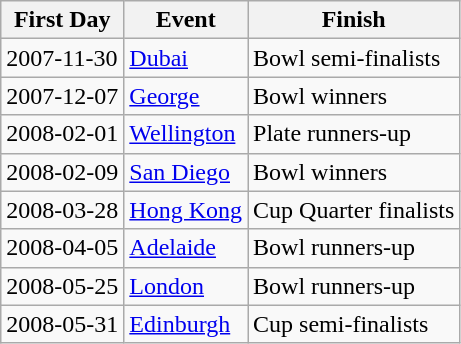<table class="wikitable">
<tr>
<th>First Day</th>
<th>Event</th>
<th>Finish</th>
</tr>
<tr>
<td>2007-11-30</td>
<td><a href='#'>Dubai</a></td>
<td>Bowl semi-finalists</td>
</tr>
<tr>
<td>2007-12-07</td>
<td><a href='#'>George</a></td>
<td>Bowl winners</td>
</tr>
<tr>
<td>2008-02-01</td>
<td><a href='#'>Wellington</a></td>
<td>Plate runners-up</td>
</tr>
<tr>
<td>2008-02-09</td>
<td><a href='#'>San Diego</a></td>
<td>Bowl winners</td>
</tr>
<tr>
<td>2008-03-28</td>
<td><a href='#'>Hong Kong</a></td>
<td>Cup Quarter finalists</td>
</tr>
<tr>
<td>2008-04-05</td>
<td><a href='#'>Adelaide</a></td>
<td>Bowl runners-up</td>
</tr>
<tr>
<td>2008-05-25</td>
<td><a href='#'>London</a></td>
<td>Bowl runners-up</td>
</tr>
<tr>
<td>2008-05-31</td>
<td><a href='#'>Edinburgh</a></td>
<td>Cup semi-finalists</td>
</tr>
</table>
